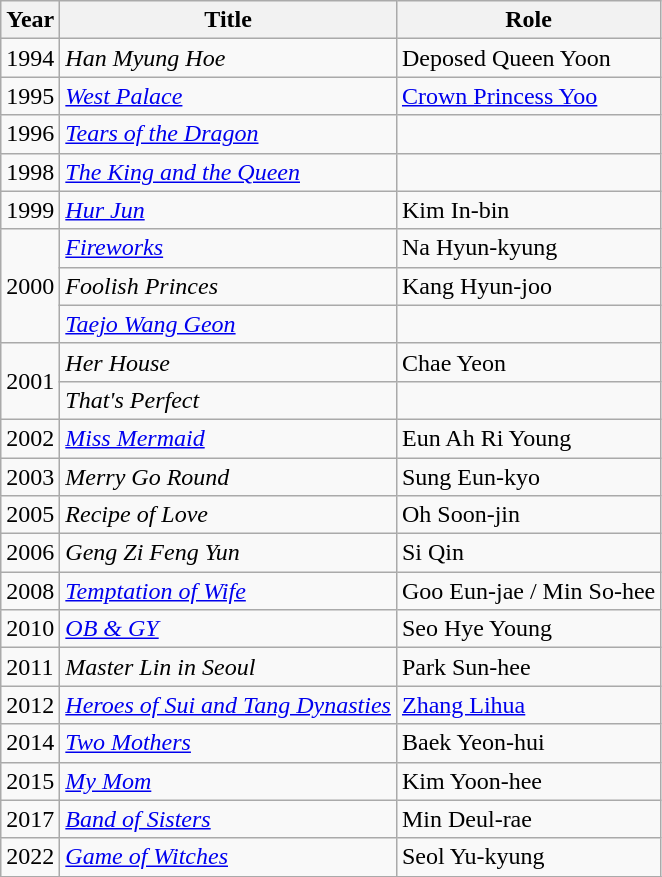<table class="wikitable">
<tr>
<th>Year</th>
<th>Title</th>
<th>Role</th>
</tr>
<tr>
<td>1994</td>
<td><em>Han Myung Hoe</em></td>
<td>Deposed Queen Yoon</td>
</tr>
<tr>
<td>1995</td>
<td><em><a href='#'>West Palace</a></em></td>
<td><a href='#'>Crown Princess Yoo</a></td>
</tr>
<tr>
<td>1996</td>
<td><em><a href='#'>Tears of the Dragon</a></em></td>
<td></td>
</tr>
<tr>
<td>1998</td>
<td><em><a href='#'>The King and the Queen</a></em></td>
<td></td>
</tr>
<tr>
<td>1999</td>
<td><em><a href='#'>Hur Jun</a></em></td>
<td>Kim In-bin</td>
</tr>
<tr>
<td rowspan=3>2000</td>
<td><em><a href='#'>Fireworks</a></em></td>
<td>Na Hyun-kyung</td>
</tr>
<tr>
<td><em>Foolish Princes</em></td>
<td>Kang Hyun-joo</td>
</tr>
<tr>
<td><em><a href='#'>Taejo Wang Geon</a></em></td>
<td></td>
</tr>
<tr>
<td rowspan=2>2001</td>
<td><em>Her House</em></td>
<td>Chae Yeon</td>
</tr>
<tr>
<td><em>That's Perfect</em></td>
<td></td>
</tr>
<tr>
<td>2002</td>
<td><em><a href='#'>Miss Mermaid</a></em></td>
<td>Eun Ah Ri Young</td>
</tr>
<tr>
<td>2003</td>
<td><em>Merry Go Round</em></td>
<td>Sung Eun-kyo</td>
</tr>
<tr>
<td>2005</td>
<td><em>Recipe of Love</em></td>
<td>Oh Soon-jin</td>
</tr>
<tr>
<td>2006</td>
<td><em>Geng Zi Feng Yun</em></td>
<td>Si Qin</td>
</tr>
<tr>
<td>2008</td>
<td><em><a href='#'>Temptation of Wife</a></em></td>
<td>Goo Eun-jae / Min So-hee</td>
</tr>
<tr>
<td>2010</td>
<td><em><a href='#'>OB & GY</a></em></td>
<td>Seo Hye Young</td>
</tr>
<tr>
<td>2011</td>
<td><em>Master Lin in Seoul</em></td>
<td>Park Sun-hee</td>
</tr>
<tr>
<td>2012</td>
<td><em><a href='#'>Heroes of Sui and Tang Dynasties</a></em></td>
<td><a href='#'>Zhang Lihua</a></td>
</tr>
<tr>
<td>2014</td>
<td><em><a href='#'>Two Mothers</a></em></td>
<td>Baek Yeon-hui</td>
</tr>
<tr>
<td>2015</td>
<td><em><a href='#'>My Mom</a></em></td>
<td>Kim Yoon-hee</td>
</tr>
<tr>
<td>2017</td>
<td><em><a href='#'>Band of Sisters</a></em></td>
<td>Min Deul-rae</td>
</tr>
<tr>
<td>2022</td>
<td><em><a href='#'>Game of Witches</a></em></td>
<td>Seol Yu-kyung</td>
</tr>
<tr>
</tr>
</table>
